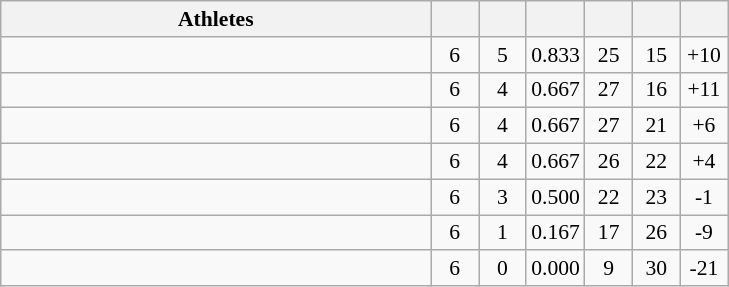<table class="wikitable" style="text-align: center; font-size:90% ">
<tr>
<th width=280>Athletes</th>
<th width=25></th>
<th width=25></th>
<th width=25></th>
<th width=25></th>
<th width=25></th>
<th width=25></th>
</tr>
<tr>
<td align=left></td>
<td>6</td>
<td>5</td>
<td>0.833</td>
<td>25</td>
<td>15</td>
<td>+10</td>
</tr>
<tr>
<td align=left></td>
<td>6</td>
<td>4</td>
<td>0.667</td>
<td>27</td>
<td>16</td>
<td>+11</td>
</tr>
<tr>
<td align=left></td>
<td>6</td>
<td>4</td>
<td>0.667</td>
<td>27</td>
<td>21</td>
<td>+6</td>
</tr>
<tr>
<td align=left></td>
<td>6</td>
<td>4</td>
<td>0.667</td>
<td>26</td>
<td>22</td>
<td>+4</td>
</tr>
<tr>
<td align=left></td>
<td>6</td>
<td>3</td>
<td>0.500</td>
<td>22</td>
<td>23</td>
<td>-1</td>
</tr>
<tr>
<td align=left></td>
<td>6</td>
<td>1</td>
<td>0.167</td>
<td>17</td>
<td>26</td>
<td>-9</td>
</tr>
<tr>
<td align=left></td>
<td>6</td>
<td>0</td>
<td>0.000</td>
<td>9</td>
<td>30</td>
<td>-21</td>
</tr>
</table>
